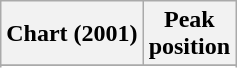<table class="wikitable sortable plainrowheaders" style="text-align:center">
<tr>
<th scope="col">Chart (2001)</th>
<th scope="col">Peak<br>position</th>
</tr>
<tr>
</tr>
<tr>
</tr>
</table>
